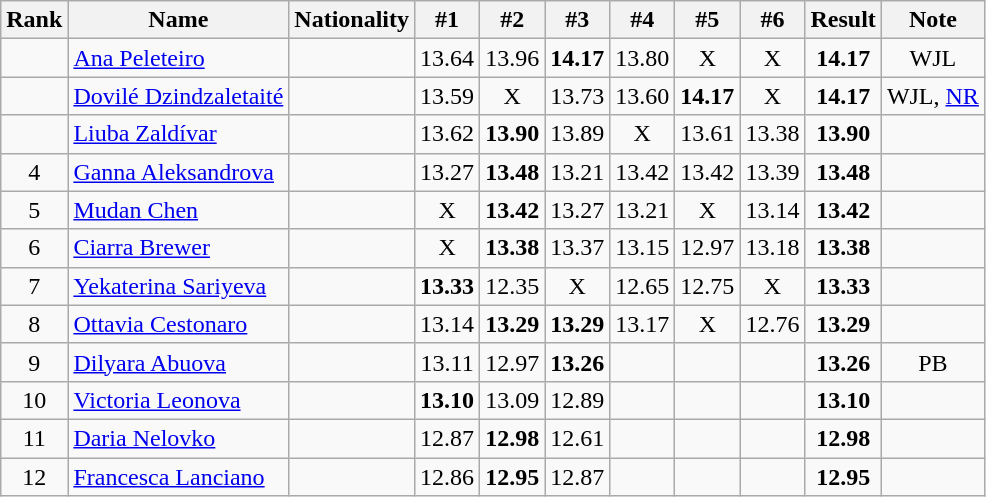<table class="wikitable sortable" style="text-align:center">
<tr>
<th>Rank</th>
<th>Name</th>
<th>Nationality</th>
<th>#1</th>
<th>#2</th>
<th>#3</th>
<th>#4</th>
<th>#5</th>
<th>#6</th>
<th>Result</th>
<th>Note</th>
</tr>
<tr>
<td></td>
<td align=left><a href='#'>Ana Peleteiro</a></td>
<td align=left></td>
<td>13.64</td>
<td>13.96</td>
<td><strong>14.17</strong></td>
<td>13.80</td>
<td>X</td>
<td>X</td>
<td><strong>14.17</strong></td>
<td>WJL</td>
</tr>
<tr>
<td></td>
<td align=left><a href='#'>Dovilé Dzindzaletaité</a></td>
<td align=left></td>
<td>13.59</td>
<td>X</td>
<td>13.73</td>
<td>13.60</td>
<td><strong>14.17</strong></td>
<td>X</td>
<td><strong>14.17</strong></td>
<td>WJL, <a href='#'>NR</a></td>
</tr>
<tr>
<td></td>
<td align=left><a href='#'>Liuba Zaldívar</a></td>
<td align=left></td>
<td>13.62</td>
<td><strong>13.90</strong></td>
<td>13.89</td>
<td>X</td>
<td>13.61</td>
<td>13.38</td>
<td><strong>13.90</strong></td>
<td></td>
</tr>
<tr>
<td>4</td>
<td align=left><a href='#'>Ganna Aleksandrova</a></td>
<td align=left></td>
<td>13.27</td>
<td><strong>13.48</strong></td>
<td>13.21</td>
<td>13.42</td>
<td>13.42</td>
<td>13.39</td>
<td><strong>13.48</strong></td>
<td></td>
</tr>
<tr>
<td>5</td>
<td align=left><a href='#'>Mudan Chen</a></td>
<td align=left></td>
<td>X</td>
<td><strong>13.42</strong></td>
<td>13.27</td>
<td>13.21</td>
<td>X</td>
<td>13.14</td>
<td><strong>13.42</strong></td>
<td></td>
</tr>
<tr>
<td>6</td>
<td align=left><a href='#'>Ciarra Brewer</a></td>
<td align=left></td>
<td>X</td>
<td><strong>13.38</strong></td>
<td>13.37</td>
<td>13.15</td>
<td>12.97</td>
<td>13.18</td>
<td><strong>13.38</strong></td>
<td></td>
</tr>
<tr>
<td>7</td>
<td align=left><a href='#'>Yekaterina Sariyeva</a></td>
<td align=left></td>
<td><strong>13.33</strong></td>
<td>12.35</td>
<td>X</td>
<td>12.65</td>
<td>12.75</td>
<td>X</td>
<td><strong>13.33</strong></td>
<td></td>
</tr>
<tr>
<td>8</td>
<td align=left><a href='#'>Ottavia Cestonaro</a></td>
<td align=left></td>
<td>13.14</td>
<td><strong>13.29</strong></td>
<td><strong>13.29</strong></td>
<td>13.17</td>
<td>X</td>
<td>12.76</td>
<td><strong>13.29</strong></td>
<td></td>
</tr>
<tr>
<td>9</td>
<td align=left><a href='#'>Dilyara Abuova</a></td>
<td align=left></td>
<td>13.11</td>
<td>12.97</td>
<td><strong>13.26</strong></td>
<td></td>
<td></td>
<td></td>
<td><strong>13.26</strong></td>
<td>PB</td>
</tr>
<tr>
<td>10</td>
<td align=left><a href='#'>Victoria Leonova</a></td>
<td align=left></td>
<td><strong>13.10</strong></td>
<td>13.09</td>
<td>12.89</td>
<td></td>
<td></td>
<td></td>
<td><strong>13.10</strong></td>
<td></td>
</tr>
<tr>
<td>11</td>
<td align=left><a href='#'>Daria Nelovko</a></td>
<td align=left></td>
<td>12.87</td>
<td><strong>12.98</strong></td>
<td>12.61</td>
<td></td>
<td></td>
<td></td>
<td><strong>12.98</strong></td>
<td></td>
</tr>
<tr>
<td>12</td>
<td align=left><a href='#'>Francesca Lanciano</a></td>
<td align=left></td>
<td>12.86</td>
<td><strong>12.95</strong></td>
<td>12.87</td>
<td></td>
<td></td>
<td></td>
<td><strong>12.95</strong></td>
<td></td>
</tr>
</table>
